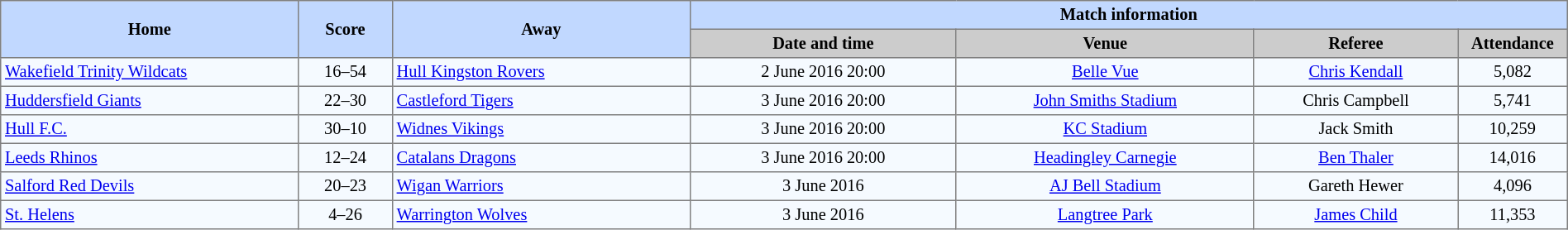<table border=1 style="border-collapse:collapse; font-size:85%; text-align:center;" cellpadding=3 cellspacing=0 width=100%>
<tr bgcolor=#C1D8FF>
<th rowspan=2 width=19%>Home</th>
<th rowspan=2 width=6%>Score</th>
<th rowspan=2 width=19%>Away</th>
<th colspan=6>Match information</th>
</tr>
<tr bgcolor=#CCCCCC>
<th width=17%>Date and time</th>
<th width=19%>Venue</th>
<th width=13%>Referee</th>
<th width=7%>Attendance</th>
</tr>
<tr bgcolor=#F5FAFF>
<td align=left> <a href='#'>Wakefield Trinity Wildcats</a></td>
<td>16–54</td>
<td align=left> <a href='#'>Hull Kingston Rovers</a></td>
<td>2 June 2016 20:00</td>
<td><a href='#'>Belle Vue</a></td>
<td><a href='#'>Chris Kendall</a></td>
<td>5,082</td>
</tr>
<tr bgcolor=#F5FAFF>
<td align=left> <a href='#'>Huddersfield Giants</a></td>
<td>22–30</td>
<td align=left> <a href='#'>Castleford Tigers</a></td>
<td>3 June 2016 20:00</td>
<td><a href='#'>John Smiths Stadium</a></td>
<td>Chris Campbell</td>
<td>5,741</td>
</tr>
<tr bgcolor=#F5FAFF>
<td align=left> <a href='#'>Hull F.C.</a></td>
<td>30–10</td>
<td align=left> <a href='#'>Widnes Vikings</a></td>
<td>3 June 2016 20:00</td>
<td><a href='#'>KC Stadium</a></td>
<td>Jack Smith</td>
<td>10,259</td>
</tr>
<tr bgcolor=#F5FAFF>
<td align=left> <a href='#'>Leeds Rhinos</a></td>
<td>12–24</td>
<td align=left> <a href='#'>Catalans Dragons</a></td>
<td>3 June 2016 20:00</td>
<td><a href='#'>Headingley Carnegie</a></td>
<td><a href='#'>Ben Thaler</a></td>
<td>14,016</td>
</tr>
<tr bgcolor=#F5FAFF>
<td align=left> <a href='#'>Salford Red Devils</a></td>
<td>20–23</td>
<td align=left> <a href='#'>Wigan Warriors</a></td>
<td>3 June 2016</td>
<td><a href='#'>AJ Bell Stadium</a></td>
<td>Gareth Hewer</td>
<td>4,096</td>
</tr>
<tr bgcolor=#F5FAFF>
<td align=left> <a href='#'>St. Helens</a></td>
<td>4–26</td>
<td align=left> <a href='#'>Warrington Wolves</a></td>
<td>3 June 2016</td>
<td><a href='#'>Langtree Park</a></td>
<td><a href='#'>James Child</a></td>
<td>11,353</td>
</tr>
</table>
